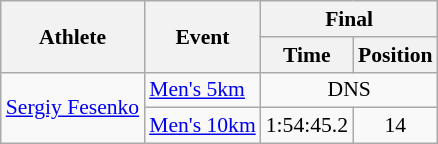<table class="wikitable" border="1" style="font-size:90%">
<tr>
<th rowspan=2>Athlete</th>
<th rowspan=2>Event</th>
<th colspan=2>Final</th>
</tr>
<tr>
<th>Time</th>
<th>Position</th>
</tr>
<tr>
<td rowspan=2><a href='#'>Sergiy Fesenko</a></td>
<td><a href='#'>Men's 5km</a></td>
<td align=center colspan=2>DNS</td>
</tr>
<tr>
<td><a href='#'>Men's 10km</a></td>
<td align=center>1:54:45.2</td>
<td align=center>14</td>
</tr>
</table>
